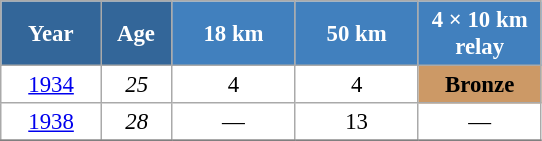<table class="wikitable" style="font-size:95%; text-align:center; border:grey solid 1px; border-collapse:collapse; background:#ffffff;">
<tr>
<th style="background-color:#369; color:white; width:60px;"> Year </th>
<th style="background-color:#369; color:white; width:40px;"> Age </th>
<th style="background-color:#4180be; color:white; width:75px;"> 18 km </th>
<th style="background-color:#4180be; color:white; width:75px;"> 50 km </th>
<th style="background-color:#4180be; color:white; width:75px;"> 4 × 10 km <br> relay </th>
</tr>
<tr>
<td><a href='#'>1934</a></td>
<td><em>25</em></td>
<td>4</td>
<td>4</td>
<td bgcolor="cc9966"><strong>Bronze</strong></td>
</tr>
<tr>
<td><a href='#'>1938</a></td>
<td><em>28</em></td>
<td>—</td>
<td>13</td>
<td>—</td>
</tr>
<tr>
</tr>
</table>
